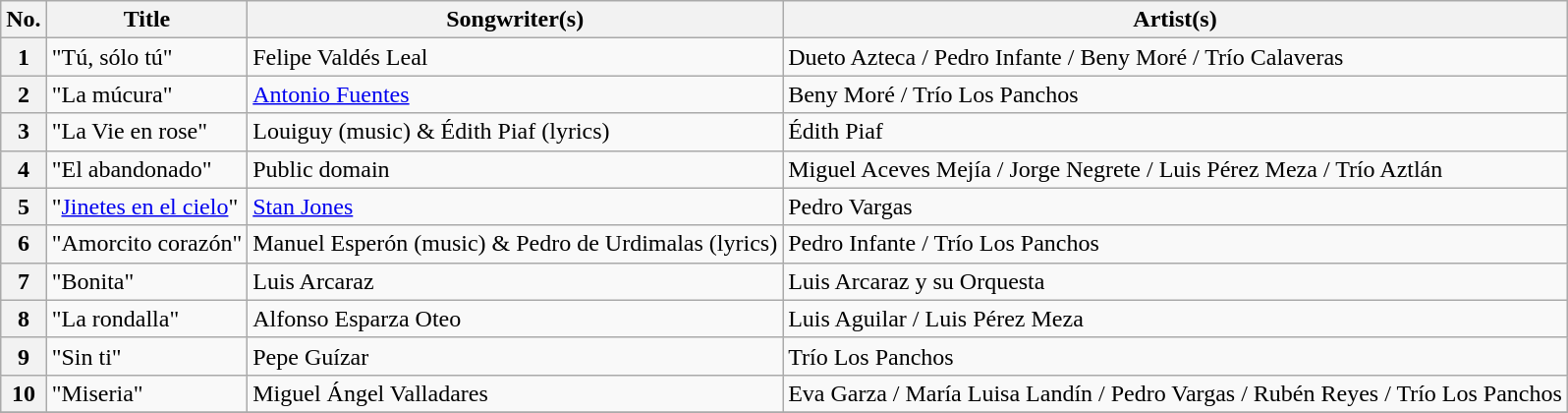<table class="wikitable sortable" style="text-align: left">
<tr>
<th scope="col">No.</th>
<th scope="col">Title</th>
<th scope="col">Songwriter(s)</th>
<th scope="col">Artist(s)</th>
</tr>
<tr>
<th scope="row">1</th>
<td>"Tú, sólo tú"</td>
<td>Felipe Valdés Leal</td>
<td>Dueto Azteca / Pedro Infante / Beny Moré / Trío Calaveras</td>
</tr>
<tr>
<th scope="row">2</th>
<td>"La múcura"</td>
<td><a href='#'>Antonio Fuentes</a></td>
<td>Beny Moré / Trío Los Panchos</td>
</tr>
<tr>
<th scope="row">3</th>
<td>"La Vie en rose"</td>
<td>Louiguy (music) & Édith Piaf (lyrics)</td>
<td>Édith Piaf</td>
</tr>
<tr>
<th scope="row">4</th>
<td>"El abandonado"</td>
<td>Public domain</td>
<td>Miguel Aceves Mejía / Jorge Negrete / Luis Pérez Meza / Trío Aztlán</td>
</tr>
<tr>
<th scope="row">5</th>
<td>"<a href='#'>Jinetes en el cielo</a>"</td>
<td><a href='#'>Stan Jones</a></td>
<td>Pedro Vargas</td>
</tr>
<tr>
<th scope="row">6</th>
<td>"Amorcito corazón"</td>
<td>Manuel Esperón (music) & Pedro de Urdimalas (lyrics)</td>
<td>Pedro Infante / Trío Los Panchos</td>
</tr>
<tr>
<th scope="row">7</th>
<td>"Bonita"</td>
<td>Luis Arcaraz</td>
<td>Luis Arcaraz y su Orquesta</td>
</tr>
<tr>
<th scope="row">8</th>
<td>"La rondalla"</td>
<td>Alfonso Esparza Oteo</td>
<td>Luis Aguilar / Luis Pérez Meza</td>
</tr>
<tr>
<th scope="row">9</th>
<td>"Sin ti"</td>
<td>Pepe Guízar</td>
<td>Trío Los Panchos</td>
</tr>
<tr>
<th scope="row">10</th>
<td>"Miseria"</td>
<td>Miguel Ángel Valladares</td>
<td>Eva Garza / María Luisa Landín / Pedro Vargas / Rubén Reyes / Trío Los Panchos</td>
</tr>
<tr>
</tr>
</table>
